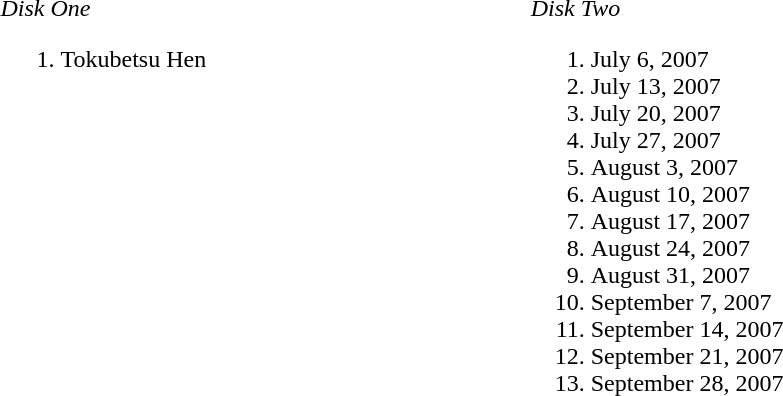<table width=70%>
<tr>
<td valign=top width=40%><br><em>Disk One</em><ol><li>Tokubetsu Hen</li></ol></td>
<td valign=top><br><em>Disk Two</em> <ol><li>July 6, 2007</li><li>July 13, 2007</li><li>July 20, 2007</li><li>July 27, 2007</li><li>August 3, 2007</li><li>August 10, 2007</li><li>August 17, 2007</li><li>August 24, 2007</li><li>August 31, 2007</li><li>September 7, 2007</li><li>September 14, 2007</li><li>September 21, 2007</li><li>September 28, 2007</li></ol></td>
</tr>
</table>
